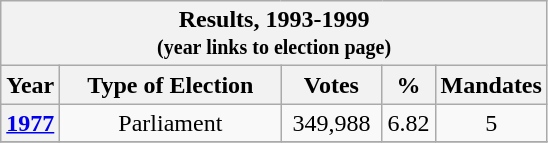<table class="wikitable">
<tr>
<th colspan="9"><strong>Results, 1993-1999<br><small>(year links to election page)</small></strong></th>
</tr>
<tr>
<th style="width: 20px">Year</th>
<th style="width:140px">Type of Election</th>
<th style="width: 60px">Votes</th>
<th style="width: 20px">%</th>
<th style="width: 20px">Mandates</th>
</tr>
<tr>
<th><a href='#'>1977</a></th>
<td style="text-align:center;">Parliament</td>
<td style="text-align:center;">349,988</td>
<td style="text-align:center;">6.82</td>
<td style="text-align:center;">5</td>
</tr>
<tr>
</tr>
</table>
